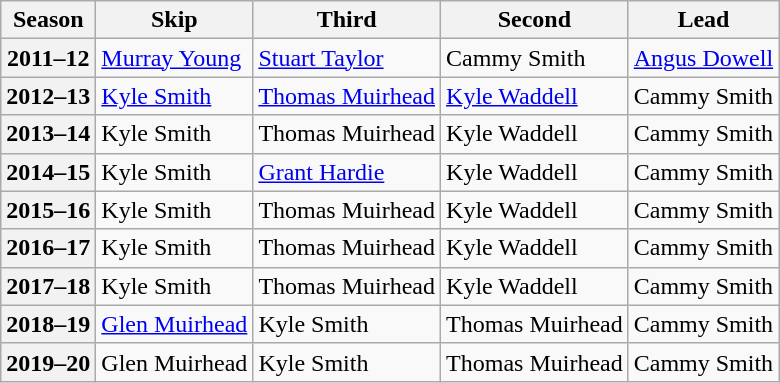<table class="wikitable">
<tr>
<th scope="col">Season</th>
<th scope="col">Skip</th>
<th scope="col">Third</th>
<th scope="col">Second</th>
<th scope="col">Lead</th>
</tr>
<tr>
<th scope="row">2011–12</th>
<td><a href='#'>Murray Young</a></td>
<td><a href='#'>Stuart Taylor</a></td>
<td>Cammy Smith</td>
<td><a href='#'>Angus Dowell</a></td>
</tr>
<tr>
<th scope="row">2012–13</th>
<td><a href='#'>Kyle Smith</a></td>
<td><a href='#'>Thomas Muirhead</a></td>
<td><a href='#'>Kyle Waddell</a></td>
<td>Cammy Smith</td>
</tr>
<tr>
<th scope="row">2013–14</th>
<td>Kyle Smith</td>
<td>Thomas Muirhead</td>
<td>Kyle Waddell</td>
<td>Cammy Smith</td>
</tr>
<tr>
<th scope="row">2014–15</th>
<td>Kyle Smith</td>
<td><a href='#'>Grant Hardie</a></td>
<td>Kyle Waddell</td>
<td>Cammy Smith</td>
</tr>
<tr>
<th scope="row">2015–16</th>
<td>Kyle Smith</td>
<td>Thomas Muirhead</td>
<td>Kyle Waddell</td>
<td>Cammy Smith</td>
</tr>
<tr>
<th scope="row">2016–17</th>
<td>Kyle Smith</td>
<td>Thomas Muirhead</td>
<td>Kyle Waddell</td>
<td>Cammy Smith</td>
</tr>
<tr>
<th scope="row">2017–18</th>
<td>Kyle Smith</td>
<td>Thomas Muirhead</td>
<td>Kyle Waddell</td>
<td>Cammy Smith</td>
</tr>
<tr>
<th scope="row">2018–19</th>
<td><a href='#'>Glen Muirhead</a></td>
<td>Kyle Smith</td>
<td>Thomas Muirhead</td>
<td>Cammy Smith</td>
</tr>
<tr>
<th scope="row">2019–20</th>
<td>Glen Muirhead</td>
<td>Kyle Smith</td>
<td>Thomas Muirhead</td>
<td>Cammy Smith</td>
</tr>
</table>
